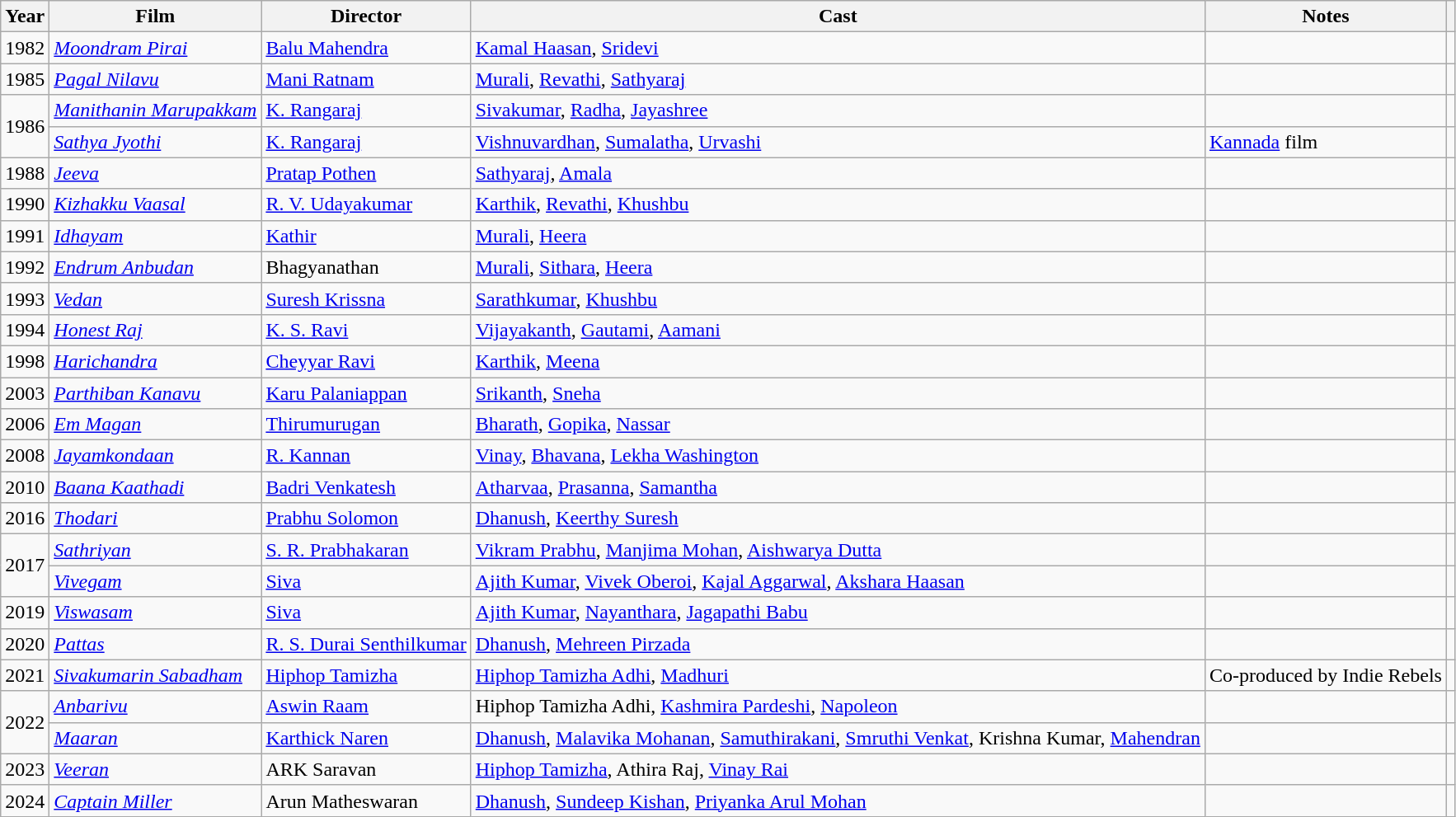<table class="wikitable">
<tr>
<th>Year</th>
<th>Film</th>
<th>Director</th>
<th>Cast</th>
<th>Notes</th>
<th></th>
</tr>
<tr>
<td rowspan="1">1982</td>
<td><em><a href='#'>Moondram Pirai</a></em></td>
<td><a href='#'>Balu Mahendra</a></td>
<td><a href='#'>Kamal Haasan</a>, <a href='#'>Sridevi</a></td>
<td></td>
<td></td>
</tr>
<tr>
<td rowspan="1">1985</td>
<td><em><a href='#'>Pagal Nilavu</a></em></td>
<td><a href='#'>Mani Ratnam</a></td>
<td><a href='#'>Murali</a>, <a href='#'>Revathi</a>, <a href='#'>Sathyaraj</a></td>
<td></td>
<td></td>
</tr>
<tr>
<td rowspan="2">1986</td>
<td><em><a href='#'>Manithanin Marupakkam</a></em></td>
<td><a href='#'>K. Rangaraj</a></td>
<td><a href='#'>Sivakumar</a>, <a href='#'>Radha</a>, <a href='#'>Jayashree</a></td>
<td></td>
<td></td>
</tr>
<tr>
<td><em><a href='#'>Sathya Jyothi</a></em></td>
<td><a href='#'>K. Rangaraj</a></td>
<td><a href='#'>Vishnuvardhan</a>, <a href='#'>Sumalatha</a>, <a href='#'>Urvashi</a></td>
<td><a href='#'>Kannada</a> film</td>
<td></td>
</tr>
<tr>
<td rowspan="1">1988</td>
<td><em><a href='#'>Jeeva</a></em></td>
<td><a href='#'>Pratap Pothen</a></td>
<td><a href='#'>Sathyaraj</a>, <a href='#'>Amala</a></td>
<td></td>
<td></td>
</tr>
<tr>
<td rowspan="1">1990</td>
<td><em><a href='#'>Kizhakku Vaasal</a></em></td>
<td><a href='#'>R. V. Udayakumar</a></td>
<td><a href='#'>Karthik</a>, <a href='#'>Revathi</a>, <a href='#'>Khushbu</a></td>
<td></td>
<td></td>
</tr>
<tr>
<td rowspan="1">1991</td>
<td><em><a href='#'>Idhayam</a></em></td>
<td><a href='#'>Kathir</a></td>
<td><a href='#'>Murali</a>, <a href='#'>Heera</a></td>
<td></td>
<td></td>
</tr>
<tr>
<td rowspan="1">1992</td>
<td><em><a href='#'>Endrum Anbudan</a></em></td>
<td>Bhagyanathan</td>
<td><a href='#'>Murali</a>, <a href='#'>Sithara</a>, <a href='#'>Heera</a></td>
<td></td>
<td></td>
</tr>
<tr>
<td rowspan="1">1993</td>
<td><em><a href='#'>Vedan</a></em></td>
<td><a href='#'>Suresh Krissna</a></td>
<td><a href='#'>Sarathkumar</a>, <a href='#'>Khushbu</a></td>
<td></td>
<td></td>
</tr>
<tr>
<td rowspan="1">1994</td>
<td><em><a href='#'>Honest Raj</a></em></td>
<td><a href='#'>K. S. Ravi</a></td>
<td><a href='#'>Vijayakanth</a>, <a href='#'>Gautami</a>, <a href='#'>Aamani</a></td>
<td></td>
<td></td>
</tr>
<tr>
<td rowspan="1">1998</td>
<td><em><a href='#'>Harichandra</a></em></td>
<td><a href='#'>Cheyyar Ravi</a></td>
<td><a href='#'>Karthik</a>, <a href='#'>Meena</a></td>
<td></td>
<td></td>
</tr>
<tr>
<td rowspan="1">2003</td>
<td><em><a href='#'>Parthiban Kanavu</a></em></td>
<td><a href='#'>Karu Palaniappan</a></td>
<td><a href='#'>Srikanth</a>, <a href='#'>Sneha</a></td>
<td></td>
<td></td>
</tr>
<tr>
<td rowspan="1">2006</td>
<td><em><a href='#'>Em Magan</a></em></td>
<td><a href='#'>Thirumurugan</a></td>
<td><a href='#'>Bharath</a>, <a href='#'>Gopika</a>, <a href='#'>Nassar</a></td>
<td></td>
<td></td>
</tr>
<tr>
<td rowspan="1">2008</td>
<td><em><a href='#'>Jayamkondaan</a></em></td>
<td><a href='#'>R. Kannan</a></td>
<td><a href='#'>Vinay</a>, <a href='#'>Bhavana</a>, <a href='#'>Lekha Washington</a></td>
<td></td>
<td></td>
</tr>
<tr>
<td rowspan="1">2010</td>
<td><em><a href='#'>Baana Kaathadi</a></em></td>
<td><a href='#'>Badri Venkatesh</a></td>
<td><a href='#'>Atharvaa</a>, <a href='#'>Prasanna</a>, <a href='#'>Samantha</a></td>
<td></td>
<td></td>
</tr>
<tr>
<td rowspan="1">2016</td>
<td><em><a href='#'>Thodari</a></em></td>
<td><a href='#'>Prabhu Solomon</a></td>
<td><a href='#'>Dhanush</a>, <a href='#'>Keerthy Suresh</a></td>
<td></td>
<td></td>
</tr>
<tr>
<td rowspan="2">2017</td>
<td><em><a href='#'>Sathriyan</a></em></td>
<td><a href='#'>S. R. Prabhakaran</a></td>
<td><a href='#'>Vikram Prabhu</a>, <a href='#'>Manjima Mohan</a>, <a href='#'>Aishwarya Dutta</a></td>
<td></td>
<td></td>
</tr>
<tr>
<td><em><a href='#'>Vivegam</a></em></td>
<td><a href='#'>Siva</a></td>
<td><a href='#'>Ajith Kumar</a>, <a href='#'>Vivek Oberoi</a>, <a href='#'>Kajal Aggarwal</a>, <a href='#'>Akshara Haasan</a></td>
<td></td>
<td></td>
</tr>
<tr>
<td t="1">2019</td>
<td><em><a href='#'>Viswasam</a></em></td>
<td><a href='#'>Siva</a></td>
<td><a href='#'>Ajith Kumar</a>, <a href='#'>Nayanthara</a>, <a href='#'>Jagapathi Babu</a></td>
<td></td>
<td></td>
</tr>
<tr>
<td>2020</td>
<td><em><a href='#'>Pattas</a></em></td>
<td><a href='#'>R. S. Durai Senthilkumar</a></td>
<td><a href='#'>Dhanush</a>, <a href='#'>Mehreen Pirzada</a></td>
<td></td>
<td></td>
</tr>
<tr>
<td>2021</td>
<td><em><a href='#'>Sivakumarin Sabadham</a></em></td>
<td><a href='#'>Hiphop Tamizha</a></td>
<td><a href='#'>Hiphop Tamizha Adhi</a>, <a href='#'>Madhuri</a></td>
<td>Co-produced by Indie Rebels</td>
<td></td>
</tr>
<tr>
<td rowspan="2">2022</td>
<td><em><a href='#'>Anbarivu</a></em></td>
<td><a href='#'>Aswin Raam</a></td>
<td>Hiphop Tamizha Adhi, <a href='#'>Kashmira Pardeshi</a>, <a href='#'>Napoleon</a></td>
<td></td>
<td></td>
</tr>
<tr>
<td><em><a href='#'>Maaran</a></em></td>
<td><a href='#'>Karthick Naren</a></td>
<td><a href='#'>Dhanush</a>, <a href='#'>Malavika Mohanan</a>, <a href='#'>Samuthirakani</a>, <a href='#'>Smruthi Venkat</a>, Krishna Kumar, <a href='#'>Mahendran</a></td>
<td></td>
<td></td>
</tr>
<tr>
<td>2023</td>
<td><em><a href='#'>Veeran</a></em></td>
<td>ARK Saravan</td>
<td><a href='#'>Hiphop Tamizha</a>, Athira Raj, <a href='#'>Vinay Rai</a></td>
<td></td>
<td></td>
</tr>
<tr>
<td>2024</td>
<td><em><a href='#'>Captain Miller</a></em></td>
<td>Arun Matheswaran</td>
<td><a href='#'>Dhanush</a>, <a href='#'>Sundeep Kishan</a>, <a href='#'>Priyanka Arul Mohan</a></td>
<td></td>
<td></td>
</tr>
</table>
